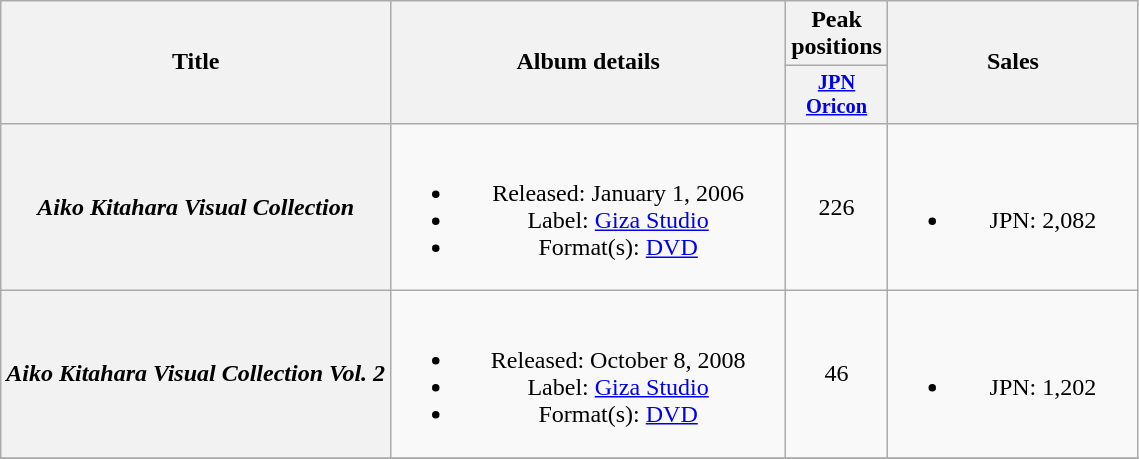<table class="wikitable plainrowheaders" style="text-align:center;">
<tr>
<th rowspan="2">Title</th>
<th style="width:16em;" rowspan="2">Album details</th>
<th colspan="1">Peak positions</th>
<th style="width:10em;" rowspan="2">Sales</th>
</tr>
<tr>
<th style="width:3em;font-size:85%"><a href='#'>JPN<br>Oricon</a><br></th>
</tr>
<tr>
<th scope="row"><em>Aiko Kitahara Visual Collection</em></th>
<td><br><ul><li>Released: January 1, 2006</li><li>Label: <a href='#'>Giza Studio</a></li><li>Format(s): <a href='#'>DVD</a></li></ul></td>
<td>226</td>
<td><br><ul><li>JPN: 2,082</li></ul></td>
</tr>
<tr>
<th scope="row"><em>Aiko Kitahara Visual Collection Vol. 2</em></th>
<td><br><ul><li>Released: October 8, 2008</li><li>Label: <a href='#'>Giza Studio</a></li><li>Format(s): <a href='#'>DVD</a></li></ul></td>
<td>46</td>
<td><br><ul><li>JPN: 1,202</li></ul></td>
</tr>
<tr>
</tr>
</table>
